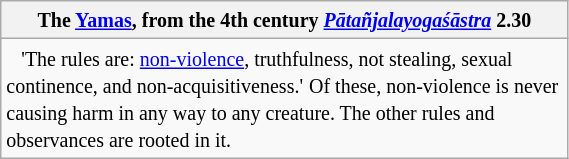<table class="wikitable floatright" width=30%>
<tr>
<th><small>The <a href='#'>Yamas</a>, from the 4th century <em><a href='#'>Pātañjalayogaśāstra</a></em> 2.30</small></th>
</tr>
<tr>
<td><small>   'The rules are: <a href='#'>non-violence</a>, truthfulness, not stealing, sexual continence, and non-acquisitiveness.'</small> <small>Of these, non-violence is never causing harm in any way to any creature. The other rules and observances are rooted in it.</small></td>
</tr>
</table>
